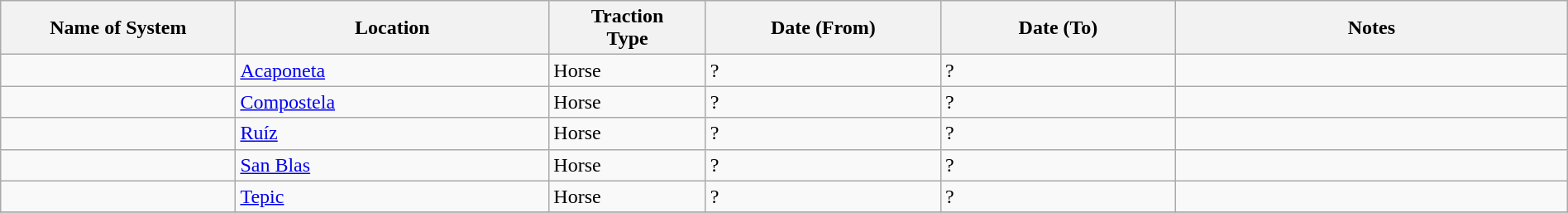<table class="wikitable" width=100%>
<tr>
<th width=15%>Name of System</th>
<th width=20%>Location</th>
<th width=10%>Traction<br>Type</th>
<th width=15%>Date (From)</th>
<th width=15%>Date (To)</th>
<th width=25%>Notes</th>
</tr>
<tr>
<td> </td>
<td><a href='#'>Acaponeta</a></td>
<td>Horse</td>
<td>?</td>
<td>?</td>
<td> </td>
</tr>
<tr>
<td> </td>
<td><a href='#'>Compostela</a></td>
<td>Horse</td>
<td>?</td>
<td>?</td>
<td> </td>
</tr>
<tr>
<td> </td>
<td><a href='#'>Ruíz</a></td>
<td>Horse</td>
<td>?</td>
<td>?</td>
<td> </td>
</tr>
<tr>
<td> </td>
<td><a href='#'>San Blas</a></td>
<td>Horse</td>
<td>?</td>
<td>?</td>
<td> </td>
</tr>
<tr>
<td> </td>
<td><a href='#'>Tepic</a></td>
<td>Horse</td>
<td>?</td>
<td>?</td>
<td> </td>
</tr>
<tr>
</tr>
</table>
